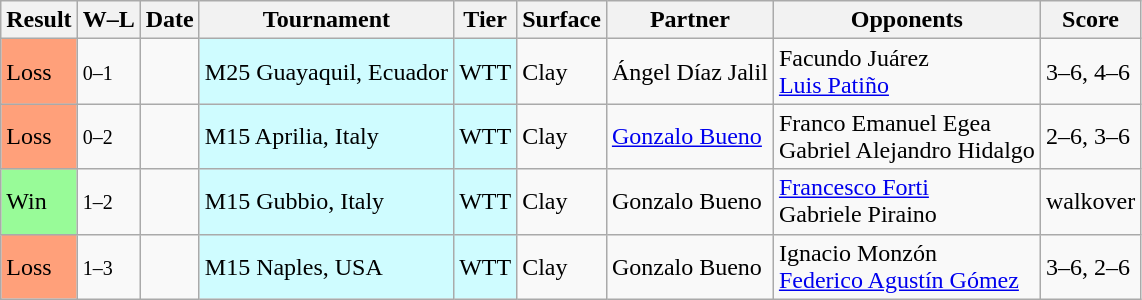<table class="sortable wikitable">
<tr>
<th>Result</th>
<th class="unsortable">W–L</th>
<th>Date</th>
<th>Tournament</th>
<th>Tier</th>
<th>Surface</th>
<th>Partner</th>
<th>Opponents</th>
<th class="unsortable">Score</th>
</tr>
<tr>
<td bgcolor=ffa07a>Loss</td>
<td><small>0–1</small></td>
<td></td>
<td style="background:#cffcff;">M25 Guayaquil, Ecuador</td>
<td style="background:#cffcff;">WTT</td>
<td>Clay</td>
<td> Ángel Díaz Jalil</td>
<td> Facundo Juárez<br> <a href='#'>Luis Patiño</a></td>
<td>3–6, 4–6</td>
</tr>
<tr>
<td bgcolor=ffa07a>Loss</td>
<td><small>0–2</small></td>
<td></td>
<td style="background:#cffcff;">M15 Aprilia, Italy</td>
<td style="background:#cffcff;">WTT</td>
<td>Clay</td>
<td> <a href='#'>Gonzalo Bueno</a></td>
<td> Franco Emanuel Egea<br> Gabriel Alejandro Hidalgo</td>
<td>2–6, 3–6</td>
</tr>
<tr>
<td bgcolor=98fb98>Win</td>
<td><small>1–2</small></td>
<td></td>
<td style="background:#cffcff;">M15 Gubbio, Italy</td>
<td style="background:#cffcff;">WTT</td>
<td>Clay</td>
<td> Gonzalo Bueno</td>
<td> <a href='#'>Francesco Forti</a><br> Gabriele Piraino</td>
<td>walkover</td>
</tr>
<tr>
<td bgcolor=ffa07a>Loss</td>
<td><small>1–3</small></td>
<td></td>
<td style="background:#cffcff;">M15 Naples, USA</td>
<td style="background:#cffcff;">WTT</td>
<td>Clay</td>
<td> Gonzalo Bueno</td>
<td> Ignacio Monzón <br> <a href='#'>Federico Agustín Gómez</a></td>
<td>3–6, 2–6</td>
</tr>
</table>
